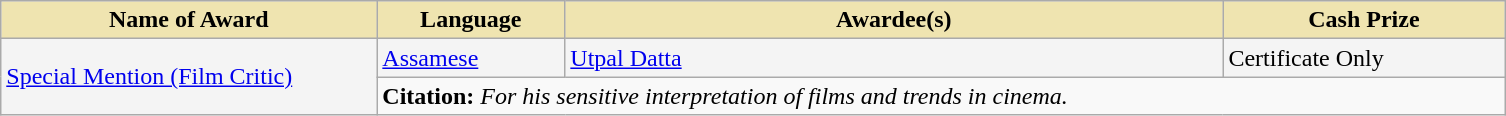<table class="wikitable">
<tr>
<th style="background-color:#EFE4B0;width:20%;">Name of Award</th>
<th style="background-color:#EFE4B0;width:10%;">Language</th>
<th style="background-color:#EFE4B0;width:35%;">Awardee(s)</th>
<th style="background-color:#EFE4B0;width:15%;">Cash Prize</th>
</tr>
<tr style="background-color:#F4F4F4">
<td rowspan="2"><a href='#'>Special Mention (Film Critic)</a></td>
<td><a href='#'>Assamese</a></td>
<td><a href='#'>Utpal Datta</a></td>
<td>Certificate Only</td>
</tr>
<tr style="background-color:#F9F9F9">
<td colspan="4"><strong>Citation:</strong> <em>For his sensitive interpretation of films and trends in cinema.</em></td>
</tr>
</table>
